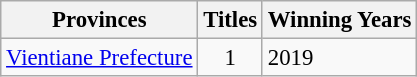<table class="wikitable" style="font-size: 95%;">
<tr>
<th bgcolor="#efefef">Provinces</th>
<th bgcolor="#efefef">Titles</th>
<th bgcolor="#efefef">Winning Years</th>
</tr>
<tr>
<td><a href='#'>Vientiane Prefecture</a></td>
<td align="center">1</td>
<td>2019</td>
</tr>
</table>
